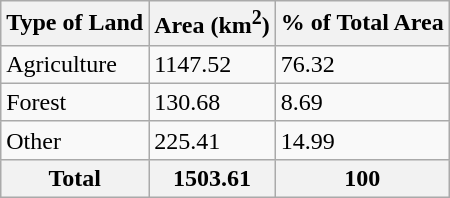<table class="wikitable" style="margin: 1em auto 1em auto;">
<tr>
<th>Type of Land</th>
<th>Area (km<sup>2</sup>)</th>
<th>% of Total Area</th>
</tr>
<tr>
<td>Agriculture</td>
<td>1147.52</td>
<td>76.32</td>
</tr>
<tr>
<td>Forest</td>
<td>130.68</td>
<td>8.69</td>
</tr>
<tr>
<td>Other</td>
<td>225.41</td>
<td>14.99</td>
</tr>
<tr class='sortbottom'>
<th>Total</th>
<th>1503.61</th>
<th>100</th>
</tr>
</table>
